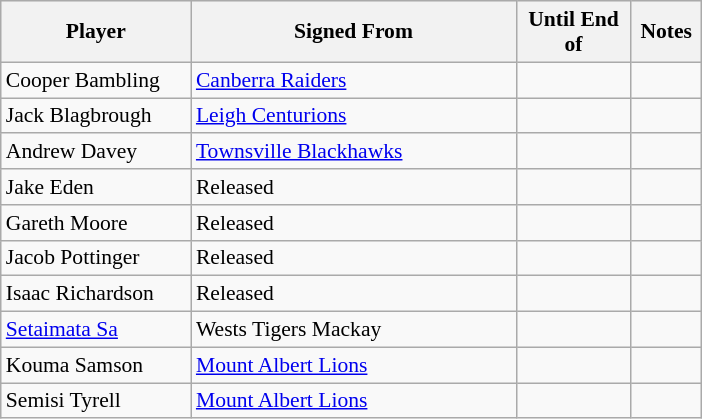<table class="wikitable" style="font-size:90%">
<tr style="background:#efefef;">
<th style="width:120px;">Player</th>
<th style="width:210px;">Signed From</th>
<th style="width:70px;">Until End of</th>
<th style="width:40px;">Notes</th>
</tr>
<tr>
<td>Cooper Bambling</td>
<td> <a href='#'>Canberra Raiders</a></td>
<td></td>
<td></td>
</tr>
<tr>
<td>Jack Blagbrough</td>
<td> <a href='#'>Leigh Centurions</a></td>
<td></td>
<td></td>
</tr>
<tr>
<td>Andrew Davey</td>
<td> <a href='#'>Townsville Blackhawks</a></td>
<td></td>
<td></td>
</tr>
<tr>
<td>Jake Eden</td>
<td>Released</td>
<td></td>
<td></td>
</tr>
<tr>
<td>Gareth Moore</td>
<td>Released</td>
<td></td>
<td></td>
</tr>
<tr>
<td>Jacob Pottinger</td>
<td>Released</td>
<td></td>
<td></td>
</tr>
<tr>
<td>Isaac Richardson</td>
<td>Released</td>
<td></td>
<td></td>
</tr>
<tr>
<td><a href='#'>Setaimata Sa</a></td>
<td> Wests Tigers Mackay</td>
<td></td>
<td></td>
</tr>
<tr>
<td>Kouma Samson</td>
<td> <a href='#'>Mount Albert Lions</a></td>
<td></td>
<td></td>
</tr>
<tr>
<td>Semisi Tyrell</td>
<td> <a href='#'>Mount Albert Lions</a></td>
<td></td>
<td></td>
</tr>
</table>
